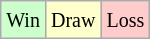<table class="wikitable">
<tr>
<td style="background: #CCFFCC;"><small>Win</small></td>
<td style="background: #FFFFCC;"><small>Draw</small></td>
<td style="background: #FFCCCC;"><small>Loss</small></td>
</tr>
</table>
